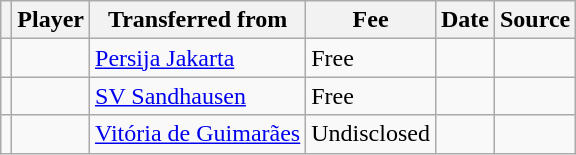<table class="wikitable plainrowheaders sortable">
<tr>
<th></th>
<th scope="col">Player</th>
<th>Transferred from</th>
<th style="width: 65px;">Fee</th>
<th scope="col">Date</th>
<th scope="col">Source</th>
</tr>
<tr>
<td align=center></td>
<td></td>
<td> <a href='#'>Persija Jakarta</a></td>
<td>Free</td>
<td></td>
<td></td>
</tr>
<tr>
<td align=center></td>
<td></td>
<td> <a href='#'>SV Sandhausen</a></td>
<td>Free</td>
<td></td>
<td></td>
</tr>
<tr>
<td align=center></td>
<td></td>
<td> <a href='#'>Vitória de Guimarães</a></td>
<td>Undisclosed</td>
<td></td>
<td></td>
</tr>
</table>
